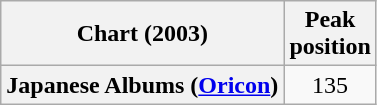<table class="wikitable sortable plainrowheaders" style="text-align:center">
<tr>
<th scope="col">Chart (2003)</th>
<th scope="col">Peak<br>position</th>
</tr>
<tr>
<th scope="row">Japanese Albums (<a href='#'>Oricon</a>)</th>
<td align="center">135</td>
</tr>
</table>
